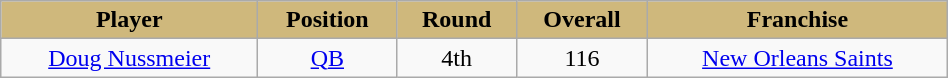<table class="wikitable" width="50%">
<tr align="center"  style="background:#CFB87C;color:black;">
<td><strong>Player</strong></td>
<td><strong>Position</strong></td>
<td><strong>Round</strong></td>
<td><strong>Overall</strong></td>
<td><strong>Franchise</strong></td>
</tr>
<tr align="center" bgcolor="">
<td><a href='#'>Doug Nussmeier</a></td>
<td><a href='#'>QB</a></td>
<td>4th</td>
<td>116</td>
<td><a href='#'>New Orleans Saints</a></td>
</tr>
</table>
